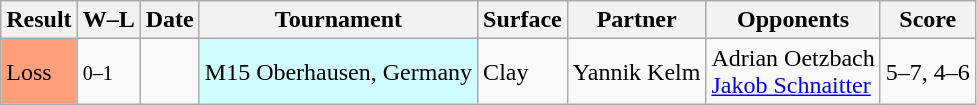<table class="wikitable nowrap">
<tr>
<th>Result</th>
<th class="unsortable">W–L</th>
<th>Date</th>
<th>Tournament</th>
<th>Surface</th>
<th>Partner</th>
<th>Opponents</th>
<th class="unsortable">Score</th>
</tr>
<tr>
<td bgcolor=ffa07a>Loss</td>
<td><small>0–1</small></td>
<td></td>
<td bgcolor=cffcff>M15 Oberhausen, Germany</td>
<td>Clay</td>
<td> Yannik Kelm</td>
<td> Adrian Oetzbach <br>  <a href='#'>Jakob Schnaitter</a></td>
<td>5–7, 4–6</td>
</tr>
</table>
